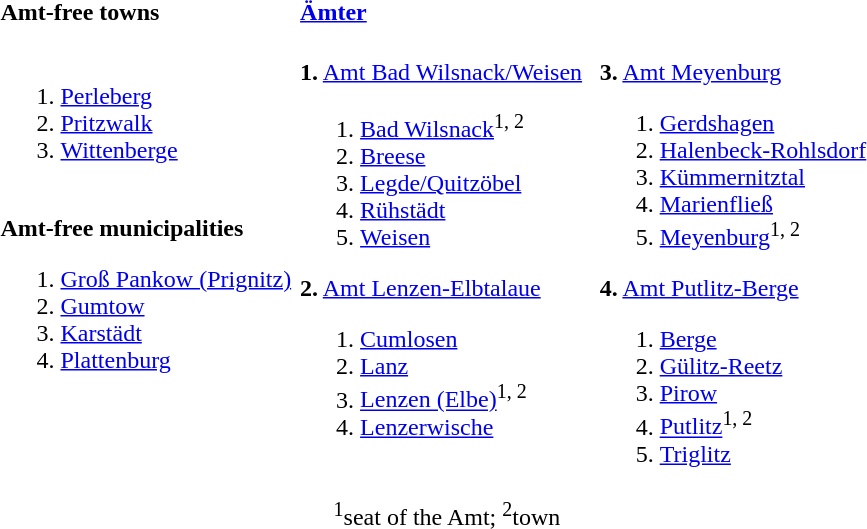<table>
<tr>
<th width=33% align=left>Amt-free towns</th>
<th width=33% align=left><a href='#'>Ämter</a></th>
<th width=33% align=left></th>
</tr>
<tr valign=top>
<td><br><ol><li><a href='#'>Perleberg</a></li><li><a href='#'>Pritzwalk</a></li><li><a href='#'>Wittenberge</a></li></ol><br>
<strong>Amt-free municipalities</strong><ol><li><a href='#'>Groß Pankow (Prignitz)</a></li><li><a href='#'>Gumtow</a></li><li><a href='#'>Karstädt</a></li><li><a href='#'>Plattenburg</a></li></ol></td>
<td><br><strong>1.</strong> <a href='#'>Amt Bad Wilsnack/Weisen</a><ol><li><a href='#'>Bad Wilsnack</a><sup>1, 2</sup></li><li><a href='#'>Breese</a></li><li><a href='#'>Legde/Quitzöbel</a></li><li><a href='#'>Rühstädt</a></li><li><a href='#'>Weisen</a></li></ol><strong>2.</strong> <a href='#'>Amt Lenzen-Elbtalaue</a><ol><li><a href='#'>Cumlosen</a></li><li><a href='#'>Lanz</a></li><li><a href='#'>Lenzen (Elbe)</a><sup>1, 2</sup></li><li><a href='#'>Lenzerwische</a></li></ol></td>
<td><br><strong>3.</strong> <a href='#'>Amt Meyenburg</a><ol><li><a href='#'>Gerdshagen</a></li><li><a href='#'>Halenbeck-Rohlsdorf</a></li><li><a href='#'>Kümmernitztal</a></li><li><a href='#'>Marienfließ</a></li><li><a href='#'>Meyenburg</a><sup>1, 2</sup></li></ol><strong>4.</strong> <a href='#'>Amt Putlitz-Berge</a><ol><li><a href='#'>Berge</a></li><li><a href='#'>Gülitz-Reetz</a></li><li><a href='#'>Pirow</a></li><li><a href='#'>Putlitz</a><sup>1, 2</sup></li><li><a href='#'>Triglitz</a></li></ol></td>
</tr>
<tr>
<td colspan=3 align=center><sup>1</sup>seat of the Amt; <sup>2</sup>town</td>
</tr>
</table>
